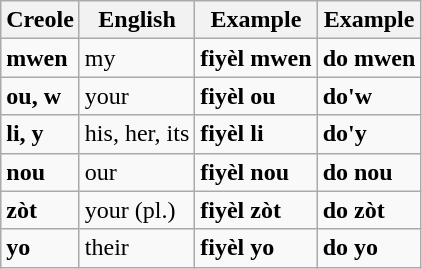<table class="wikitable">
<tr>
<th>Creole</th>
<th>English</th>
<th>Example</th>
<th>Example</th>
</tr>
<tr>
<td><strong>mwen</strong></td>
<td>my</td>
<td><strong>fiyèl mwen</strong></td>
<td><strong>do mwen</strong></td>
</tr>
<tr>
<td><strong>ou, w</strong></td>
<td>your</td>
<td><strong>fiyèl ou</strong></td>
<td><strong>do'w</strong></td>
</tr>
<tr>
<td><strong>li, y</strong></td>
<td>his, her, its</td>
<td><strong>fiyèl li</strong></td>
<td><strong>do'y</strong></td>
</tr>
<tr>
<td><strong>nou</strong></td>
<td>our</td>
<td><strong>fiyèl nou</strong></td>
<td><strong>do nou</strong></td>
</tr>
<tr>
<td><strong>zòt</strong></td>
<td>your (pl.)</td>
<td><strong>fiyèl zòt</strong></td>
<td><strong>do zòt</strong></td>
</tr>
<tr>
<td><strong>yo</strong></td>
<td>their</td>
<td><strong>fiyèl yo</strong></td>
<td><strong>do yo</strong></td>
</tr>
</table>
